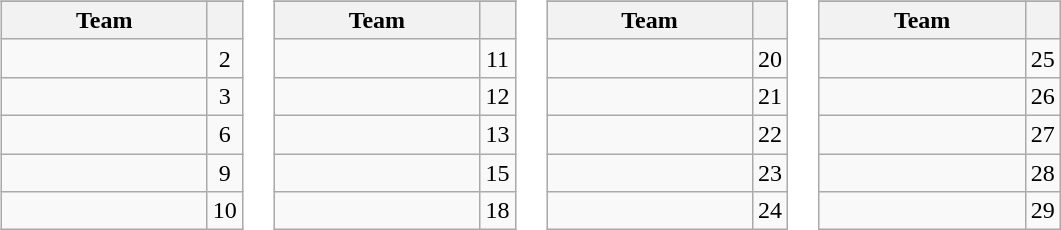<table>
<tr valign=top>
<td><br><table class="wikitable">
<tr>
</tr>
<tr>
<th width=130>Team</th>
<th></th>
</tr>
<tr>
<td></td>
<td align=center>2</td>
</tr>
<tr>
<td></td>
<td align=center>3</td>
</tr>
<tr>
<td></td>
<td align=center>6</td>
</tr>
<tr>
<td></td>
<td align=center>9</td>
</tr>
<tr>
<td></td>
<td align=center>10</td>
</tr>
</table>
</td>
<td><br><table class="wikitable">
<tr>
</tr>
<tr>
<th width=130>Team</th>
<th></th>
</tr>
<tr>
<td></td>
<td align=center>11</td>
</tr>
<tr>
<td></td>
<td align=center>12</td>
</tr>
<tr>
<td></td>
<td align=center>13</td>
</tr>
<tr>
<td></td>
<td align=center>15</td>
</tr>
<tr>
<td></td>
<td align=center>18</td>
</tr>
</table>
</td>
<td><br><table class="wikitable">
<tr>
</tr>
<tr>
<th width=130>Team</th>
<th></th>
</tr>
<tr>
<td></td>
<td align=center>20</td>
</tr>
<tr>
<td></td>
<td align=center>21</td>
</tr>
<tr>
<td></td>
<td align=center>22</td>
</tr>
<tr>
<td></td>
<td align=center>23</td>
</tr>
<tr>
<td></td>
<td align=center>24</td>
</tr>
</table>
</td>
<td><br><table class="wikitable">
<tr>
</tr>
<tr>
<th width=130>Team</th>
<th></th>
</tr>
<tr>
<td></td>
<td align=center>25</td>
</tr>
<tr>
<td></td>
<td align=center>26</td>
</tr>
<tr>
<td></td>
<td align=center>27</td>
</tr>
<tr>
<td></td>
<td align=center>28</td>
</tr>
<tr>
<td></td>
<td align=center>29</td>
</tr>
</table>
</td>
</tr>
</table>
